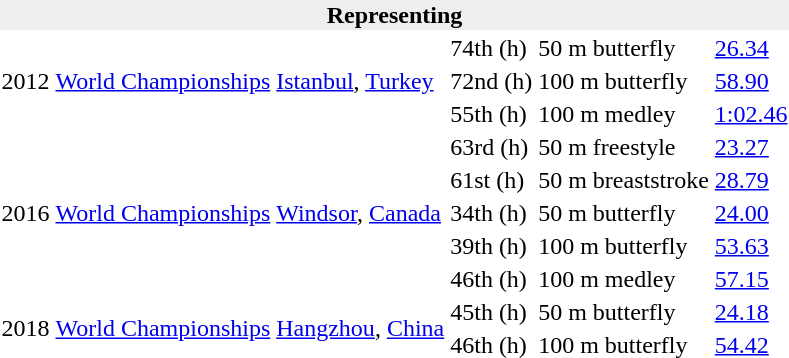<table>
<tr>
<th bgcolor="#eeeeee" colspan="6">Representing </th>
</tr>
<tr>
<td rowspan=3>2012</td>
<td rowspan=3><a href='#'>World Championships</a></td>
<td rowspan=3 align=left> <a href='#'>Istanbul</a>, <a href='#'>Turkey</a></td>
<td>74th (h)</td>
<td>50 m butterfly</td>
<td><a href='#'>26.34</a></td>
</tr>
<tr>
<td>72nd (h)</td>
<td>100 m butterfly</td>
<td><a href='#'>58.90</a></td>
</tr>
<tr>
<td>55th (h)</td>
<td>100 m medley</td>
<td><a href='#'>1:02.46</a></td>
</tr>
<tr>
<td rowspan=5>2016</td>
<td rowspan=5><a href='#'>World Championships</a></td>
<td rowspan=5 align=left> <a href='#'>Windsor</a>, <a href='#'>Canada</a></td>
<td>63rd (h)</td>
<td>50 m freestyle</td>
<td><a href='#'>23.27</a></td>
</tr>
<tr>
<td>61st (h)</td>
<td>50 m breaststroke</td>
<td><a href='#'>28.79</a></td>
</tr>
<tr>
<td>34th (h)</td>
<td>50 m butterfly</td>
<td><a href='#'>24.00</a></td>
</tr>
<tr>
<td>39th (h)</td>
<td>100 m butterfly</td>
<td><a href='#'>53.63</a></td>
</tr>
<tr>
<td>46th (h)</td>
<td>100 m medley</td>
<td><a href='#'>57.15</a></td>
</tr>
<tr>
<td rowspan=2>2018</td>
<td rowspan=2><a href='#'>World Championships</a></td>
<td rowspan=2 align=left> <a href='#'>Hangzhou</a>, <a href='#'>China</a></td>
<td>45th (h)</td>
<td>50 m butterfly</td>
<td><a href='#'>24.18</a></td>
</tr>
<tr>
<td>46th (h)</td>
<td>100 m butterfly</td>
<td><a href='#'>54.42</a></td>
</tr>
</table>
